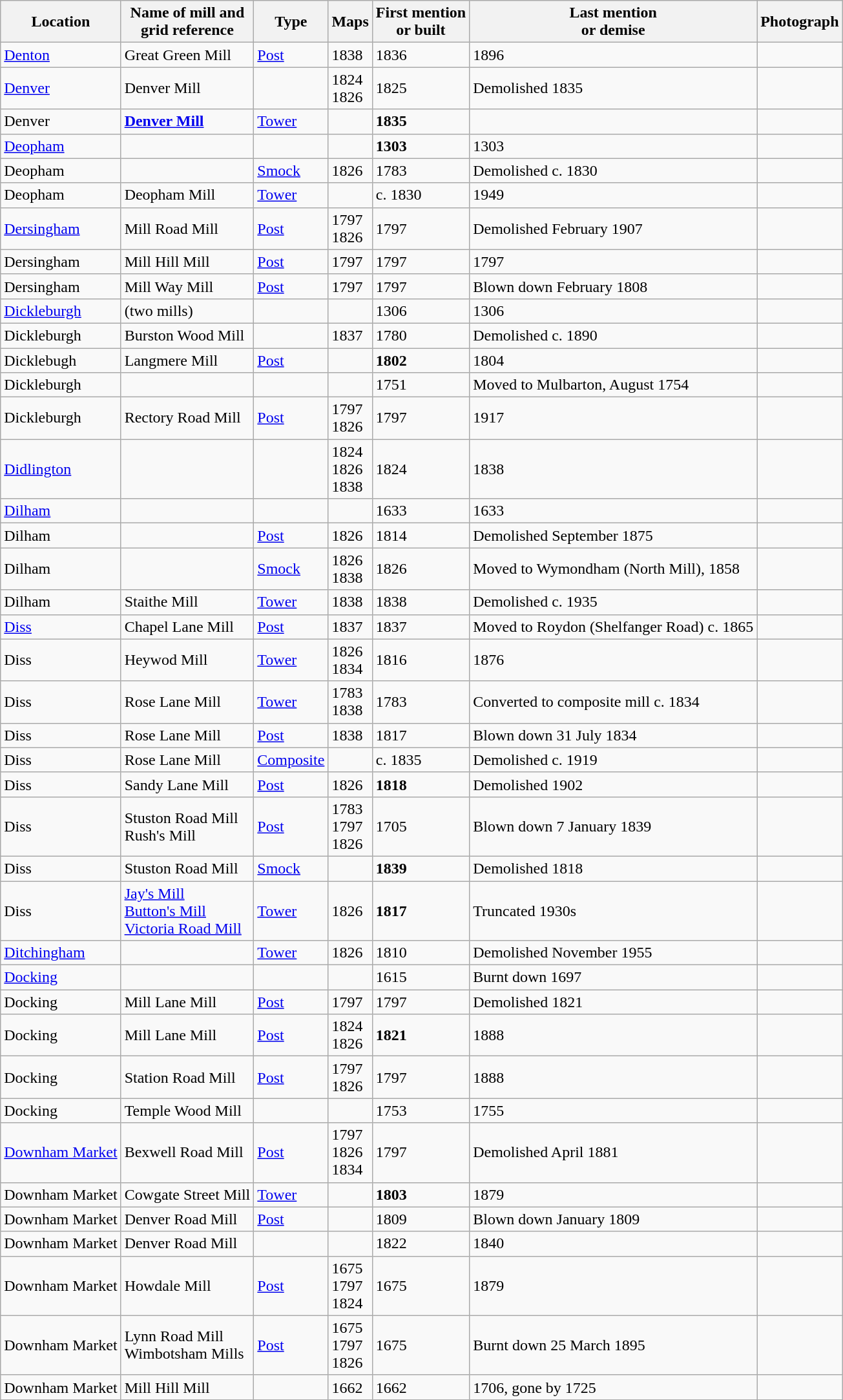<table class="wikitable">
<tr>
<th>Location</th>
<th>Name of mill and<br>grid reference</th>
<th>Type</th>
<th>Maps</th>
<th>First mention<br>or built</th>
<th>Last mention<br> or demise</th>
<th>Photograph</th>
</tr>
<tr>
<td><a href='#'>Denton</a></td>
<td>Great Green Mill<br></td>
<td><a href='#'>Post</a></td>
<td>1838</td>
<td>1836</td>
<td>1896<br></td>
<td></td>
</tr>
<tr>
<td><a href='#'>Denver</a></td>
<td>Denver Mill<br></td>
<td></td>
<td>1824<br>1826</td>
<td>1825</td>
<td>Demolished 1835<br></td>
<td></td>
</tr>
<tr>
<td>Denver</td>
<td><strong><a href='#'>Denver Mill</a></strong><br></td>
<td><a href='#'>Tower</a></td>
<td></td>
<td><strong>1835</strong></td>
<td></td>
<td></td>
</tr>
<tr>
<td><a href='#'>Deopham</a></td>
<td></td>
<td></td>
<td></td>
<td><strong>1303</strong></td>
<td>1303<br></td>
<td></td>
</tr>
<tr>
<td>Deopham</td>
<td></td>
<td><a href='#'>Smock</a></td>
<td>1826</td>
<td>1783</td>
<td>Demolished c. 1830<br></td>
<td></td>
</tr>
<tr>
<td>Deopham</td>
<td>Deopham Mill<br></td>
<td><a href='#'>Tower</a></td>
<td></td>
<td>c. 1830</td>
<td>1949<br></td>
<td></td>
</tr>
<tr>
<td><a href='#'>Dersingham</a></td>
<td>Mill Road Mill<br></td>
<td><a href='#'>Post</a></td>
<td>1797<br>1826</td>
<td>1797</td>
<td>Demolished February 1907<br></td>
<td></td>
</tr>
<tr>
<td>Dersingham</td>
<td>Mill Hill Mill<br></td>
<td><a href='#'>Post</a></td>
<td>1797</td>
<td>1797</td>
<td>1797<br></td>
<td></td>
</tr>
<tr>
<td>Dersingham</td>
<td>Mill Way Mill<br></td>
<td><a href='#'>Post</a></td>
<td>1797</td>
<td>1797</td>
<td>Blown down February 1808<br></td>
<td></td>
</tr>
<tr>
<td><a href='#'>Dickleburgh</a></td>
<td>(two mills)</td>
<td></td>
<td></td>
<td>1306</td>
<td>1306<br></td>
<td></td>
</tr>
<tr>
<td>Dickleburgh</td>
<td>Burston Wood Mill<br></td>
<td></td>
<td>1837</td>
<td>1780</td>
<td>Demolished c. 1890<br></td>
<td></td>
</tr>
<tr>
<td>Dicklebugh</td>
<td>Langmere Mill<br></td>
<td><a href='#'>Post</a></td>
<td></td>
<td><strong>1802</strong></td>
<td>1804<br></td>
<td></td>
</tr>
<tr>
<td>Dickleburgh</td>
<td></td>
<td></td>
<td></td>
<td>1751</td>
<td>Moved to Mulbarton, August 1754<br></td>
<td></td>
</tr>
<tr>
<td>Dickleburgh</td>
<td>Rectory Road Mill<br></td>
<td><a href='#'>Post</a></td>
<td>1797<br>1826</td>
<td>1797</td>
<td>1917<br></td>
<td></td>
</tr>
<tr>
<td><a href='#'>Didlington</a></td>
<td></td>
<td></td>
<td>1824<br>1826<br>1838</td>
<td>1824</td>
<td>1838<br></td>
<td></td>
</tr>
<tr>
<td><a href='#'>Dilham</a></td>
<td></td>
<td></td>
<td></td>
<td>1633</td>
<td>1633<br></td>
<td></td>
</tr>
<tr>
<td>Dilham</td>
<td></td>
<td><a href='#'>Post</a></td>
<td>1826</td>
<td>1814</td>
<td>Demolished September 1875<br></td>
<td></td>
</tr>
<tr>
<td>Dilham</td>
<td></td>
<td><a href='#'>Smock</a></td>
<td>1826<br>1838</td>
<td>1826</td>
<td>Moved to Wymondham (North Mill), 1858<br></td>
<td></td>
</tr>
<tr>
<td>Dilham</td>
<td>Staithe Mill<br></td>
<td><a href='#'>Tower</a></td>
<td>1838</td>
<td>1838</td>
<td>Demolished c. 1935<br></td>
<td></td>
</tr>
<tr>
<td><a href='#'>Diss</a></td>
<td>Chapel Lane Mill<br></td>
<td><a href='#'>Post</a></td>
<td>1837</td>
<td>1837</td>
<td>Moved to Roydon (Shelfanger Road) c. 1865<br></td>
<td></td>
</tr>
<tr>
<td>Diss</td>
<td>Heywod Mill<br></td>
<td><a href='#'>Tower</a></td>
<td>1826<br>1834</td>
<td>1816</td>
<td>1876<br></td>
<td></td>
</tr>
<tr>
<td>Diss</td>
<td>Rose Lane Mill<br></td>
<td><a href='#'>Tower</a></td>
<td>1783<br>1838</td>
<td>1783</td>
<td>Converted to composite mill c. 1834<br></td>
<td></td>
</tr>
<tr>
<td>Diss</td>
<td>Rose Lane Mill<br></td>
<td><a href='#'>Post</a></td>
<td>1838</td>
<td>1817</td>
<td>Blown down 31 July 1834<br></td>
<td></td>
</tr>
<tr>
<td>Diss</td>
<td>Rose Lane Mill<br></td>
<td><a href='#'>Composite</a></td>
<td></td>
<td>c. 1835</td>
<td>Demolished c. 1919<br></td>
<td></td>
</tr>
<tr>
<td>Diss</td>
<td>Sandy Lane Mill<br></td>
<td><a href='#'>Post</a></td>
<td>1826</td>
<td><strong>1818</strong></td>
<td>Demolished 1902<br></td>
<td></td>
</tr>
<tr>
<td>Diss</td>
<td>Stuston Road Mill<br>Rush's Mill<br></td>
<td><a href='#'>Post</a></td>
<td>1783<br>1797<br>1826</td>
<td>1705</td>
<td>Blown down 7 January 1839<br></td>
<td></td>
</tr>
<tr>
<td>Diss</td>
<td>Stuston Road Mill<br></td>
<td><a href='#'>Smock</a></td>
<td></td>
<td><strong>1839</strong></td>
<td>Demolished 1818<br></td>
<td></td>
</tr>
<tr>
<td>Diss</td>
<td><a href='#'>Jay's Mill<br>Button's Mill<br>Victoria Road Mill</a><br></td>
<td><a href='#'>Tower</a></td>
<td>1826</td>
<td><strong>1817</strong></td>
<td>Truncated 1930s<br></td>
<td></td>
</tr>
<tr>
<td><a href='#'>Ditchingham</a></td>
<td></td>
<td><a href='#'>Tower</a></td>
<td>1826</td>
<td>1810</td>
<td>Demolished November 1955<br></td>
<td></td>
</tr>
<tr>
<td><a href='#'>Docking</a></td>
<td></td>
<td></td>
<td></td>
<td>1615</td>
<td>Burnt down 1697<br></td>
<td></td>
</tr>
<tr>
<td>Docking</td>
<td>Mill Lane Mill<br></td>
<td><a href='#'>Post</a></td>
<td>1797</td>
<td>1797</td>
<td>Demolished 1821<br></td>
<td></td>
</tr>
<tr>
<td>Docking</td>
<td>Mill Lane Mill<br></td>
<td><a href='#'>Post</a></td>
<td>1824<br>1826</td>
<td><strong>1821</strong></td>
<td>1888<br></td>
<td></td>
</tr>
<tr>
<td>Docking</td>
<td>Station Road Mill<br></td>
<td><a href='#'>Post</a></td>
<td>1797<br>1826</td>
<td>1797</td>
<td>1888<br></td>
<td></td>
</tr>
<tr>
<td>Docking</td>
<td>Temple Wood Mill<br></td>
<td></td>
<td></td>
<td>1753</td>
<td>1755<br></td>
<td></td>
</tr>
<tr>
<td><a href='#'>Downham Market</a></td>
<td>Bexwell Road Mill<br></td>
<td><a href='#'>Post</a></td>
<td>1797<br>1826<br>1834</td>
<td>1797</td>
<td>Demolished April 1881<br></td>
<td></td>
</tr>
<tr>
<td>Downham Market</td>
<td>Cowgate Street Mill</td>
<td><a href='#'>Tower</a></td>
<td></td>
<td><strong>1803</strong></td>
<td>1879<br></td>
<td></td>
</tr>
<tr>
<td>Downham Market</td>
<td>Denver Road Mill</td>
<td><a href='#'>Post</a></td>
<td></td>
<td>1809</td>
<td>Blown down January 1809<br></td>
<td></td>
</tr>
<tr>
<td>Downham Market</td>
<td>Denver Road Mill</td>
<td></td>
<td></td>
<td>1822</td>
<td>1840<br></td>
<td></td>
</tr>
<tr>
<td>Downham Market</td>
<td>Howdale Mill<br></td>
<td><a href='#'>Post</a></td>
<td>1675<br>1797<br>1824</td>
<td>1675</td>
<td>1879<br></td>
<td></td>
</tr>
<tr>
<td>Downham Market</td>
<td>Lynn Road Mill<br>Wimbotsham Mills<br></td>
<td><a href='#'>Post</a></td>
<td>1675<br>1797<br>1826</td>
<td>1675</td>
<td>Burnt down 25 March 1895<br></td>
<td></td>
</tr>
<tr>
<td>Downham Market</td>
<td>Mill Hill Mill</td>
<td></td>
<td>1662</td>
<td>1662</td>
<td>1706, gone by 1725<br></td>
<td></td>
</tr>
</table>
